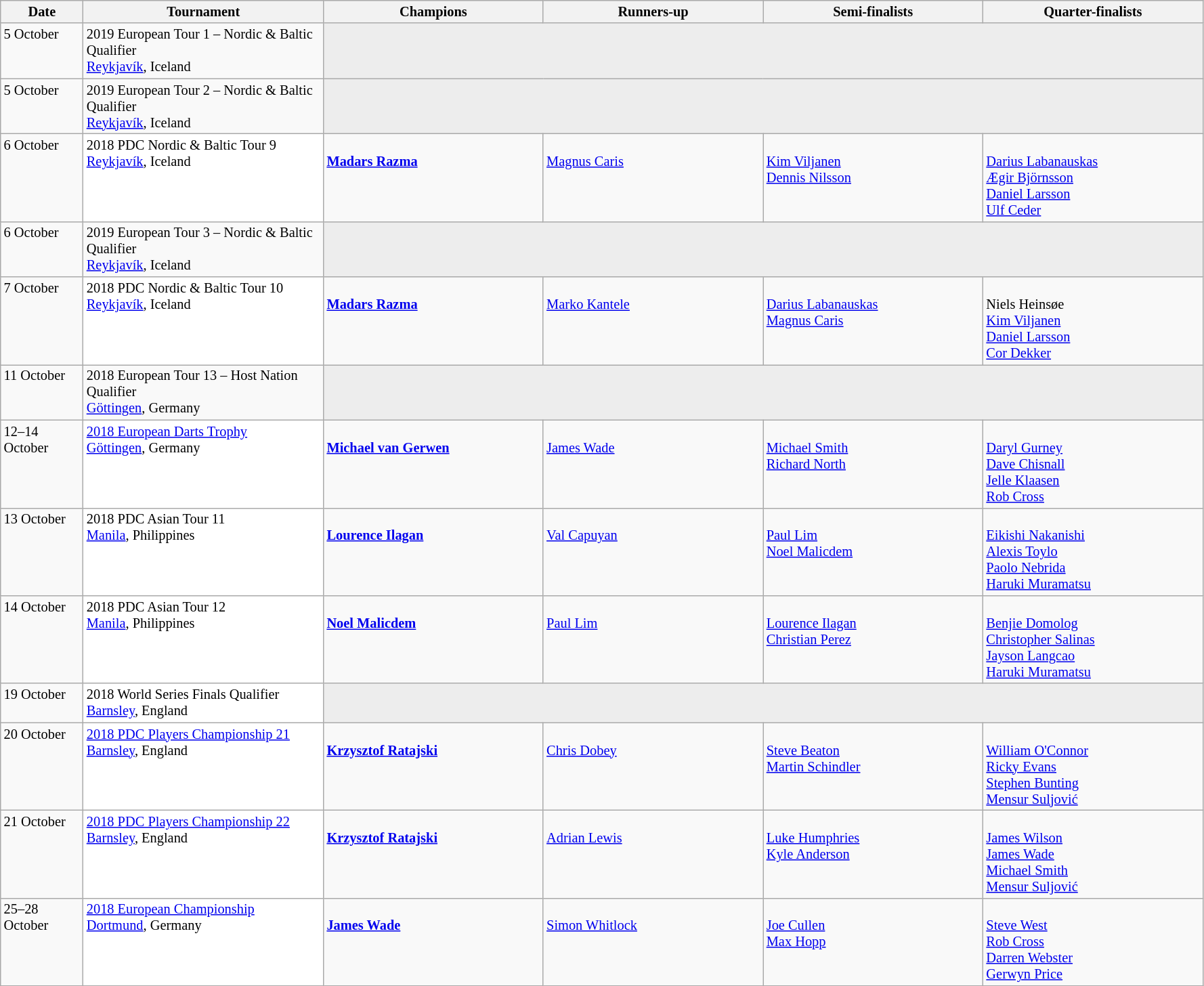<table class=wikitable style=font-size:85%>
<tr>
<th width=75>Date</th>
<th width=230>Tournament</th>
<th width=210>Champions</th>
<th width=210>Runners-up</th>
<th width=210>Semi-finalists</th>
<th width=210>Quarter-finalists</th>
</tr>
<tr valign="top">
<td rowspan=1>5 October</td>
<td>2019 European Tour 1 – Nordic & Baltic Qualifier <br><a href='#'>Reykjavík</a>, Iceland</td>
<td colspan=4 bgcolor="#ededed"></td>
</tr>
<tr valign="top">
<td rowspan=1>5 October</td>
<td>2019 European Tour 2 – Nordic & Baltic Qualifier <br><a href='#'>Reykjavík</a>, Iceland</td>
<td colspan=4 bgcolor="#ededed"></td>
</tr>
<tr valign="top">
<td>6 October</td>
<td bgcolor="#ffffff">2018 PDC Nordic & Baltic Tour 9<br><a href='#'>Reykjavík</a>, Iceland</td>
<td><br> <strong><a href='#'>Madars Razma</a></strong></td>
<td><br> <a href='#'>Magnus Caris</a></td>
<td><br> <a href='#'>Kim Viljanen</a> <br>
 <a href='#'>Dennis Nilsson</a></td>
<td><br> <a href='#'>Darius Labanauskas</a> <br>
 <a href='#'>Ægir Björnsson</a> <br>
 <a href='#'>Daniel Larsson</a> <br>
 <a href='#'>Ulf Ceder</a></td>
</tr>
<tr valign="top">
<td rowspan=1>6 October</td>
<td>2019 European Tour 3 – Nordic & Baltic Qualifier <br><a href='#'>Reykjavík</a>, Iceland</td>
<td colspan=4 bgcolor="#ededed"></td>
</tr>
<tr valign="top">
<td>7 October</td>
<td bgcolor="#ffffff">2018 PDC Nordic & Baltic Tour 10<br><a href='#'>Reykjavík</a>, Iceland</td>
<td><br> <strong><a href='#'>Madars Razma</a></strong></td>
<td><br> <a href='#'>Marko Kantele</a></td>
<td><br> <a href='#'>Darius Labanauskas</a> <br>
 <a href='#'>Magnus Caris</a></td>
<td><br> Niels Heinsøe <br>
 <a href='#'>Kim Viljanen</a> <br>
 <a href='#'>Daniel Larsson</a> <br>
 <a href='#'>Cor Dekker</a></td>
</tr>
<tr valign="top">
<td rowspan=1>11 October</td>
<td>2018 European Tour 13 – Host Nation Qualifier <br><a href='#'>Göttingen</a>, Germany</td>
<td colspan=4 bgcolor="#ededed"></td>
</tr>
<tr valign="top">
<td>12–14 October</td>
<td bgcolor="#ffffff"><a href='#'>2018 European Darts Trophy</a><br><a href='#'>Göttingen</a>, Germany</td>
<td><br> <strong><a href='#'>Michael van Gerwen</a></strong></td>
<td><br> <a href='#'>James Wade</a></td>
<td><br> <a href='#'>Michael Smith</a> <br>
 <a href='#'>Richard North</a></td>
<td><br> <a href='#'>Daryl Gurney</a> <br>
 <a href='#'>Dave Chisnall</a> <br>
 <a href='#'>Jelle Klaasen</a> <br>
 <a href='#'>Rob Cross</a></td>
</tr>
<tr valign="top">
<td>13 October</td>
<td bgcolor="#ffffff">2018 PDC Asian Tour 11<br><a href='#'>Manila</a>, Philippines</td>
<td><br> <strong><a href='#'>Lourence Ilagan</a></strong></td>
<td><br> <a href='#'>Val Capuyan</a></td>
<td><br> <a href='#'>Paul Lim</a> <br>
 <a href='#'>Noel Malicdem</a></td>
<td><br> <a href='#'>Eikishi Nakanishi</a> <br>
 <a href='#'>Alexis Toylo</a> <br>
 <a href='#'>Paolo Nebrida</a> <br>
 <a href='#'>Haruki Muramatsu</a></td>
</tr>
<tr valign="top">
<td>14 October</td>
<td bgcolor="#ffffff">2018 PDC Asian Tour 12<br><a href='#'>Manila</a>, Philippines</td>
<td><br> <strong><a href='#'>Noel Malicdem</a></strong></td>
<td><br> <a href='#'>Paul Lim</a></td>
<td><br> <a href='#'>Lourence Ilagan</a> <br>
 <a href='#'>Christian Perez</a></td>
<td><br> <a href='#'>Benjie Domolog</a> <br>
 <a href='#'>Christopher Salinas</a> <br>
 <a href='#'>Jayson Langcao</a> <br>
 <a href='#'>Haruki Muramatsu</a></td>
</tr>
<tr valign="top">
<td>19 October</td>
<td bgcolor="#ffffff">2018 World Series Finals Qualifier <br> <a href='#'>Barnsley</a>, England</td>
<td colspan=4 bgcolor="#ededed"></td>
</tr>
<tr valign="top">
<td>20 October</td>
<td bgcolor="#ffffff"><a href='#'>2018 PDC Players Championship 21</a><br><a href='#'>Barnsley</a>, England</td>
<td><br> <strong><a href='#'>Krzysztof Ratajski</a></strong></td>
<td><br> <a href='#'>Chris Dobey</a></td>
<td><br> <a href='#'>Steve Beaton</a> <br>
 <a href='#'>Martin Schindler</a></td>
<td><br> <a href='#'>William O'Connor</a> <br>
 <a href='#'>Ricky Evans</a> <br>
 <a href='#'>Stephen Bunting</a> <br>
 <a href='#'>Mensur Suljović</a></td>
</tr>
<tr valign="top">
<td>21 October</td>
<td bgcolor="#ffffff"><a href='#'>2018 PDC Players Championship 22</a><br><a href='#'>Barnsley</a>, England</td>
<td><br> <strong><a href='#'>Krzysztof Ratajski</a></strong></td>
<td><br> <a href='#'>Adrian Lewis</a></td>
<td><br> <a href='#'>Luke Humphries</a> <br>
 <a href='#'>Kyle Anderson</a></td>
<td><br> <a href='#'>James Wilson</a> <br>
 <a href='#'>James Wade</a> <br>
 <a href='#'>Michael Smith</a> <br>
 <a href='#'>Mensur Suljović</a></td>
</tr>
<tr valign="top">
<td>25–28 October</td>
<td bgcolor="#ffffff"><a href='#'>2018 European Championship</a><br><a href='#'>Dortmund</a>, Germany</td>
<td><br> <strong><a href='#'>James Wade</a></strong></td>
<td><br> <a href='#'>Simon Whitlock</a></td>
<td><br> <a href='#'>Joe Cullen</a> <br>
 <a href='#'>Max Hopp</a></td>
<td><br> <a href='#'>Steve West</a> <br>
 <a href='#'>Rob Cross</a> <br>
 <a href='#'>Darren Webster</a> <br>
 <a href='#'>Gerwyn Price</a></td>
</tr>
</table>
